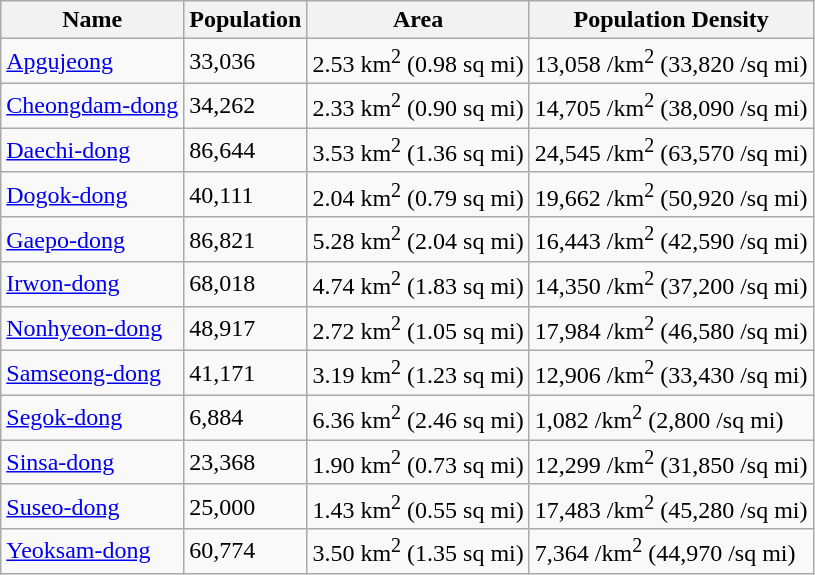<table class="wikitable sortable">
<tr>
<th>Name</th>
<th>Population</th>
<th>Area</th>
<th>Population Density</th>
</tr>
<tr>
<td><a href='#'>Apgujeong</a></td>
<td>33,036</td>
<td>2.53 km<sup>2</sup> (0.98 sq mi)</td>
<td>13,058 /km<sup>2</sup> (33,820 /sq mi)</td>
</tr>
<tr>
<td><a href='#'>Cheongdam-dong</a></td>
<td>34,262</td>
<td>2.33 km<sup>2</sup> (0.90 sq mi)</td>
<td>14,705 /km<sup>2</sup> (38,090 /sq mi)</td>
</tr>
<tr>
<td><a href='#'>Daechi-dong</a></td>
<td>86,644</td>
<td>3.53 km<sup>2</sup> (1.36 sq mi)</td>
<td>24,545 /km<sup>2</sup> (63,570 /sq mi)</td>
</tr>
<tr>
<td><a href='#'>Dogok-dong</a></td>
<td>40,111</td>
<td>2.04 km<sup>2</sup> (0.79 sq mi)</td>
<td>19,662 /km<sup>2</sup> (50,920 /sq mi)</td>
</tr>
<tr>
<td><a href='#'>Gaepo-dong</a></td>
<td>86,821</td>
<td>5.28 km<sup>2</sup> (2.04 sq mi)</td>
<td>16,443 /km<sup>2</sup> (42,590 /sq mi)</td>
</tr>
<tr>
<td><a href='#'>Irwon-dong</a></td>
<td>68,018</td>
<td>4.74 km<sup>2</sup> (1.83 sq mi)</td>
<td>14,350 /km<sup>2</sup> (37,200 /sq mi)</td>
</tr>
<tr>
<td><a href='#'>Nonhyeon-dong</a></td>
<td>48,917</td>
<td>2.72 km<sup>2</sup> (1.05 sq mi)</td>
<td>17,984 /km<sup>2</sup> (46,580 /sq mi)</td>
</tr>
<tr>
<td><a href='#'>Samseong-dong</a></td>
<td>41,171</td>
<td>3.19 km<sup>2</sup> (1.23 sq mi)</td>
<td>12,906 /km<sup>2</sup> (33,430 /sq mi)</td>
</tr>
<tr>
<td><a href='#'>Segok-dong</a></td>
<td>6,884</td>
<td>6.36 km<sup>2</sup> (2.46 sq mi)</td>
<td>1,082 /km<sup>2</sup> (2,800 /sq mi)</td>
</tr>
<tr>
<td><a href='#'>Sinsa-dong</a></td>
<td>23,368</td>
<td>1.90 km<sup>2</sup> (0.73 sq mi)</td>
<td>12,299 /km<sup>2</sup> (31,850 /sq mi)</td>
</tr>
<tr>
<td><a href='#'>Suseo-dong</a></td>
<td>25,000</td>
<td>1.43 km<sup>2</sup> (0.55 sq mi)</td>
<td>17,483 /km<sup>2</sup> (45,280 /sq mi)</td>
</tr>
<tr>
<td><a href='#'>Yeoksam-dong</a></td>
<td>60,774</td>
<td>3.50 km<sup>2</sup> (1.35 sq mi)</td>
<td>7,364 /km<sup>2</sup> (44,970 /sq mi)</td>
</tr>
</table>
